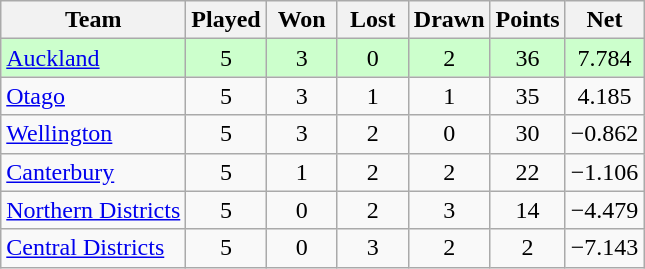<table class="wikitable" style="text-align:center;">
<tr>
<th>Team</th>
<th style="width:40px;">Played</th>
<th style="width:40px;">Won</th>
<th style="width:40px;">Lost</th>
<th style="width:40px;">Drawn</th>
<th style="width:40px;">Points</th>
<th style="width:40px;">Net </th>
</tr>
<tr style="background:#cfc">
<td style="text-align:left;"><a href='#'>Auckland</a></td>
<td>5</td>
<td>3</td>
<td>0</td>
<td>2</td>
<td>36</td>
<td>7.784</td>
</tr>
<tr>
<td style="text-align:left;"><a href='#'>Otago</a></td>
<td>5</td>
<td>3</td>
<td>1</td>
<td>1</td>
<td>35</td>
<td>4.185</td>
</tr>
<tr>
<td style="text-align:left;"><a href='#'>Wellington</a></td>
<td>5</td>
<td>3</td>
<td>2</td>
<td>0</td>
<td>30</td>
<td>−0.862</td>
</tr>
<tr>
<td style="text-align:left;"><a href='#'>Canterbury</a></td>
<td>5</td>
<td>1</td>
<td>2</td>
<td>2</td>
<td>22</td>
<td>−1.106</td>
</tr>
<tr>
<td style="text-align:left;"><a href='#'>Northern Districts</a></td>
<td>5</td>
<td>0</td>
<td>2</td>
<td>3</td>
<td>14</td>
<td>−4.479</td>
</tr>
<tr>
<td style="text-align:left;"><a href='#'>Central Districts</a></td>
<td>5</td>
<td>0</td>
<td>3</td>
<td>2</td>
<td>2</td>
<td>−7.143</td>
</tr>
</table>
